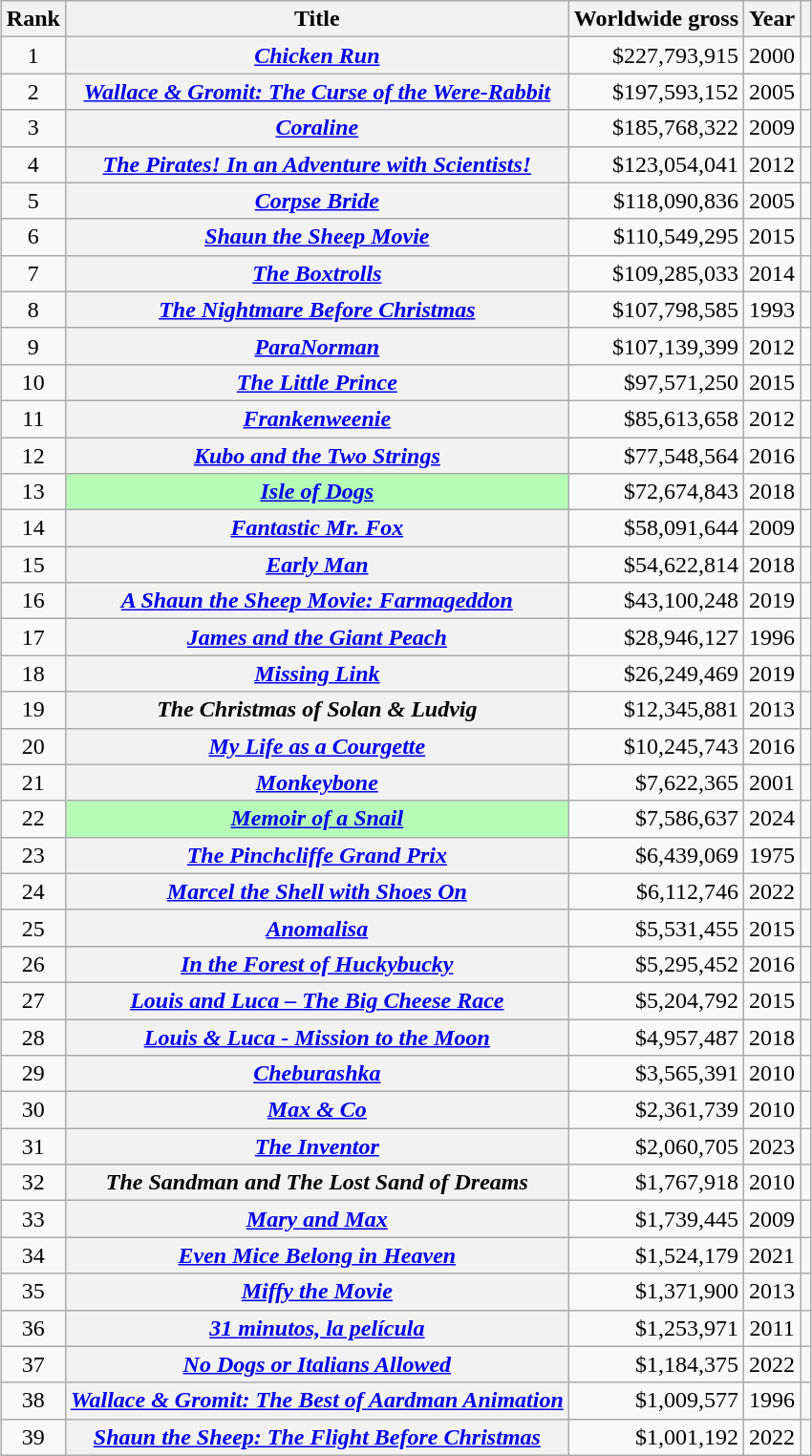<table class="wikitable sortable plainrowheaders"  style="margin:auto; margin:auto;">
<tr>
<th scope="col">Rank</th>
<th scope="col">Title</th>
<th scope="col">Worldwide gross</th>
<th scope="col">Year</th>
<th scope="col" class="unsortable"></th>
</tr>
<tr>
<td style="text-align:center;">1</td>
<th scope="row"><em><a href='#'>Chicken Run</a></em></th>
<td style="text-align:right;">$227,793,915</td>
<td style="text-align:center;">2000</td>
<td style="text-align:center;"></td>
</tr>
<tr>
<td style="text-align:center;">2</td>
<th scope="row"><em><a href='#'>Wallace & Gromit: The Curse of the Were-Rabbit</a></em></th>
<td style="text-align:right;">$197,593,152</td>
<td style="text-align:center;">2005</td>
<td style="text-align:center;"></td>
</tr>
<tr>
<td style="text-align:center;">3</td>
<th scope="row"><em><a href='#'>Coraline</a></em></th>
<td style="text-align:right;">$185,768,322</td>
<td style="text-align:center;">2009</td>
<td style="text-align:center;"></td>
</tr>
<tr>
<td style="text-align:center;">4</td>
<th scope="row"><em><a href='#'>The Pirates! In an Adventure with Scientists!</a></em></th>
<td style="text-align:right;">$123,054,041</td>
<td style="text-align:center;">2012</td>
<td style="text-align:center;"></td>
</tr>
<tr>
<td style="text-align:center;">5</td>
<th scope="row"><em><a href='#'>Corpse Bride</a></em></th>
<td style="text-align:right;">$118,090,836</td>
<td style="text-align:center;">2005</td>
<td style="text-align:center;"></td>
</tr>
<tr>
<td style="text-align:center;">6</td>
<th scope="row"><em><a href='#'>Shaun the Sheep Movie</a></em></th>
<td style="text-align:right;">$110,549,295</td>
<td style="text-align:center;">2015</td>
<td style="text-align:center;"></td>
</tr>
<tr>
<td style="text-align:center;">7</td>
<th scope="row"><em><a href='#'>The Boxtrolls</a></em></th>
<td style="text-align:right;">$109,285,033</td>
<td style="text-align:center;">2014</td>
<td style="text-align:center;"></td>
</tr>
<tr>
<td style="text-align:center;">8</td>
<th scope="row"><em><a href='#'>The Nightmare Before Christmas</a></em></th>
<td style="text-align:right;">$107,798,585</td>
<td style="text-align:center;">1993</td>
<td style="text-align:center;"></td>
</tr>
<tr>
<td style="text-align:center;">9</td>
<th scope="row"><em><a href='#'>ParaNorman</a></em></th>
<td style="text-align:right;">$107,139,399</td>
<td style="text-align:center;">2012</td>
<td style="text-align:center;"></td>
</tr>
<tr>
<td style="text-align:center;">10</td>
<th scope="row"><em><a href='#'>The Little Prince</a></em></th>
<td style="text-align:right;">$97,571,250</td>
<td style="text-align:center;">2015</td>
<td style="text-align:center;"></td>
</tr>
<tr>
<td style="text-align:center;">11</td>
<th scope="row"><em><a href='#'>Frankenweenie</a></em></th>
<td style="text-align:right;">$85,613,658</td>
<td style="text-align:center;">2012</td>
<td style="text-align:center;"></td>
</tr>
<tr>
<td style="text-align:center;">12</td>
<th scope="row"><em><a href='#'>Kubo and the Two Strings</a></em></th>
<td style="text-align:right;">$77,548,564</td>
<td style="text-align:center;">2016</td>
<td style="text-align:center;"></td>
</tr>
<tr>
<td style="text-align:center;">13</td>
<th scope="row" style="background:#b6fcb6;"><em><a href='#'>Isle of Dogs</a></em> <em></em></th>
<td style="text-align:right;">$72,674,843</td>
<td style="text-align:center;">2018</td>
<td style="text-align:center;"></td>
</tr>
<tr>
<td style="text-align:center;">14</td>
<th scope="row"><em><a href='#'>Fantastic Mr. Fox</a></em></th>
<td style="text-align:right;">$58,091,644</td>
<td style="text-align:center;">2009</td>
<td style="text-align:center;"></td>
</tr>
<tr>
<td style="text-align:center;">15</td>
<th scope="row"><em><a href='#'>Early Man</a></em></th>
<td style="text-align:right;">$54,622,814</td>
<td style="text-align:center;">2018</td>
<td style="text-align:center;"></td>
</tr>
<tr>
<td style="text-align:center;">16</td>
<th scope="row"><em><a href='#'>A Shaun the Sheep Movie: Farmageddon</a></em></th>
<td style="text-align:right;">$43,100,248</td>
<td style="text-align:center;">2019</td>
<td style="text-align:center;"></td>
</tr>
<tr>
<td style="text-align:center;">17</td>
<th scope="row"><em><a href='#'>James and the Giant Peach</a></em></th>
<td style="text-align:right;">$28,946,127</td>
<td style="text-align:center;">1996</td>
<td style="text-align:center;"></td>
</tr>
<tr>
<td style="text-align:center;">18</td>
<th scope="row"><em><a href='#'>Missing Link</a></em></th>
<td style="text-align:right;">$26,249,469</td>
<td style="text-align:center;">2019</td>
<td style="text-align:center;"></td>
</tr>
<tr>
<td style="text-align:center;">19</td>
<th scope="row"><em>The Christmas of Solan & Ludvig</em></th>
<td style="text-align:right;">$12,345,881</td>
<td style="text-align:center;">2013</td>
<td style="text-align:center;"></td>
</tr>
<tr>
<td style="text-align:center;">20</td>
<th scope="row"><em><a href='#'>My Life as a Courgette</a></em></th>
<td style="text-align:right;">$10,245,743</td>
<td style="text-align:center;">2016</td>
<td style="text-align:center;"></td>
</tr>
<tr>
<td style="text-align:center;">21</td>
<th scope="row"><em><a href='#'>Monkeybone</a></em></th>
<td style="text-align:right;">$7,622,365</td>
<td style="text-align:center;">2001</td>
<td style="text-align:center;"></td>
</tr>
<tr>
<td style="text-align:center;">22</td>
<th scope="row" style="background:#b6fcb6;"><em><a href='#'>Memoir of a Snail</a></em> <em></em></th>
<td style="text-align:right;">$7,586,637</td>
<td style="text-align:center;">2024</td>
<td style="text-align:center;"></td>
</tr>
<tr>
<td style="text-align:center;">23</td>
<th scope="row"><em><a href='#'>The Pinchcliffe Grand Prix</a></em></th>
<td style="text-align:right;">$6,439,069</td>
<td style="text-align:center;">1975</td>
<td style="text-align:center;"></td>
</tr>
<tr>
<td style="text-align:center;">24</td>
<th scope="row"><em><a href='#'>Marcel the Shell with Shoes On</a></em></th>
<td style="text-align:right;">$6,112,746</td>
<td style="text-align:center;">2022</td>
<td style="text-align:center;"></td>
</tr>
<tr>
<td style="text-align:center;">25</td>
<th scope="row"><em><a href='#'>Anomalisa</a></em></th>
<td style="text-align:right;">$5,531,455</td>
<td style="text-align:center;">2015</td>
<td style="text-align:center;"></td>
</tr>
<tr>
<td style="text-align:center;">26</td>
<th scope="row"><em><a href='#'>In the Forest of Huckybucky</a></em></th>
<td style="text-align:right;">$5,295,452</td>
<td style="text-align:center;">2016</td>
<td style="text-align:center;"></td>
</tr>
<tr>
<td style="text-align:center;">27</td>
<th scope="row"><em><a href='#'>Louis and Luca – The Big Cheese Race</a></em></th>
<td style="text-align:right;">$5,204,792</td>
<td style="text-align:center;">2015</td>
<td style="text-align:center;"></td>
</tr>
<tr>
<td style="text-align:center;">28</td>
<th scope="row"><em><a href='#'>Louis & Luca - Mission to the Moon</a></em></th>
<td style="text-align:right;">$4,957,487</td>
<td style="text-align:center;">2018</td>
<td style="text-align:center;"></td>
</tr>
<tr>
<td style="text-align:center;">29</td>
<th scope="row"><em><a href='#'>Cheburashka</a></em></th>
<td style="text-align:right;">$3,565,391</td>
<td style="text-align:center;">2010</td>
<td style="text-align:center;"></td>
</tr>
<tr>
<td style="text-align:center;">30</td>
<th scope="row"><em><a href='#'>Max & Co</a></em></th>
<td style="text-align:right;">$2,361,739</td>
<td style="text-align:center;">2010</td>
<td style="text-align:center;"></td>
</tr>
<tr>
<td style="text-align:center;">31</td>
<th scope="row"><em><a href='#'>The Inventor</a></em></th>
<td style="text-align:right;">$2,060,705</td>
<td style="text-align:center;">2023</td>
<td style="text-align:center;"></td>
</tr>
<tr>
<td style="text-align:center;">32</td>
<th scope="row"><em>The Sandman and The Lost Sand of Dreams</em></th>
<td style="text-align:right;">$1,767,918</td>
<td style="text-align:center;">2010</td>
<td style="text-align:center;"></td>
</tr>
<tr>
<td style="text-align:center;">33</td>
<th scope="row"><em><a href='#'>Mary and Max</a></em></th>
<td style="text-align:right;">$1,739,445</td>
<td style="text-align:center;">2009</td>
<td style="text-align:center;"></td>
</tr>
<tr>
<td style="text-align:center;">34</td>
<th scope="row"><em><a href='#'>Even Mice Belong in Heaven</a></em></th>
<td style="text-align:right;">$1,524,179</td>
<td style="text-align:center;">2021</td>
<td style="text-align:center;"></td>
</tr>
<tr>
<td style="text-align:center;">35</td>
<th scope="row"><em><a href='#'>Miffy the Movie</a></em></th>
<td style="text-align:right;">$1,371,900</td>
<td style="text-align:center;">2013</td>
<td style="text-align:center;"></td>
</tr>
<tr>
<td style="text-align:center;">36</td>
<th scope="row"><em><a href='#'>31 minutos, la película</a></em></th>
<td style="text-align:right;">$1,253,971</td>
<td style="text-align:center;">2011</td>
<td style="text-align:center;"></td>
</tr>
<tr>
<td style="text-align:center;">37</td>
<th scope="row"><em><a href='#'>No Dogs or Italians Allowed</a></em></th>
<td style="text-align:right;">$1,184,375</td>
<td style="text-align:center;">2022</td>
<td style="text-align:center;"></td>
</tr>
<tr>
<td style="text-align:center;">38</td>
<th scope="row"><em><a href='#'>Wallace & Gromit: The Best of Aardman Animation</a></em></th>
<td style="text-align:right;">$1,009,577</td>
<td style="text-align:center;">1996</td>
<td style="text-align:center;"></td>
</tr>
<tr>
<td style="text-align:center;">39</td>
<th scope="row"><em><a href='#'>Shaun the Sheep: The Flight Before Christmas</a></em></th>
<td style="text-align:right;">$1,001,192</td>
<td style="text-align:center;">2022</td>
<td style="text-align:center;"></td>
</tr>
</table>
